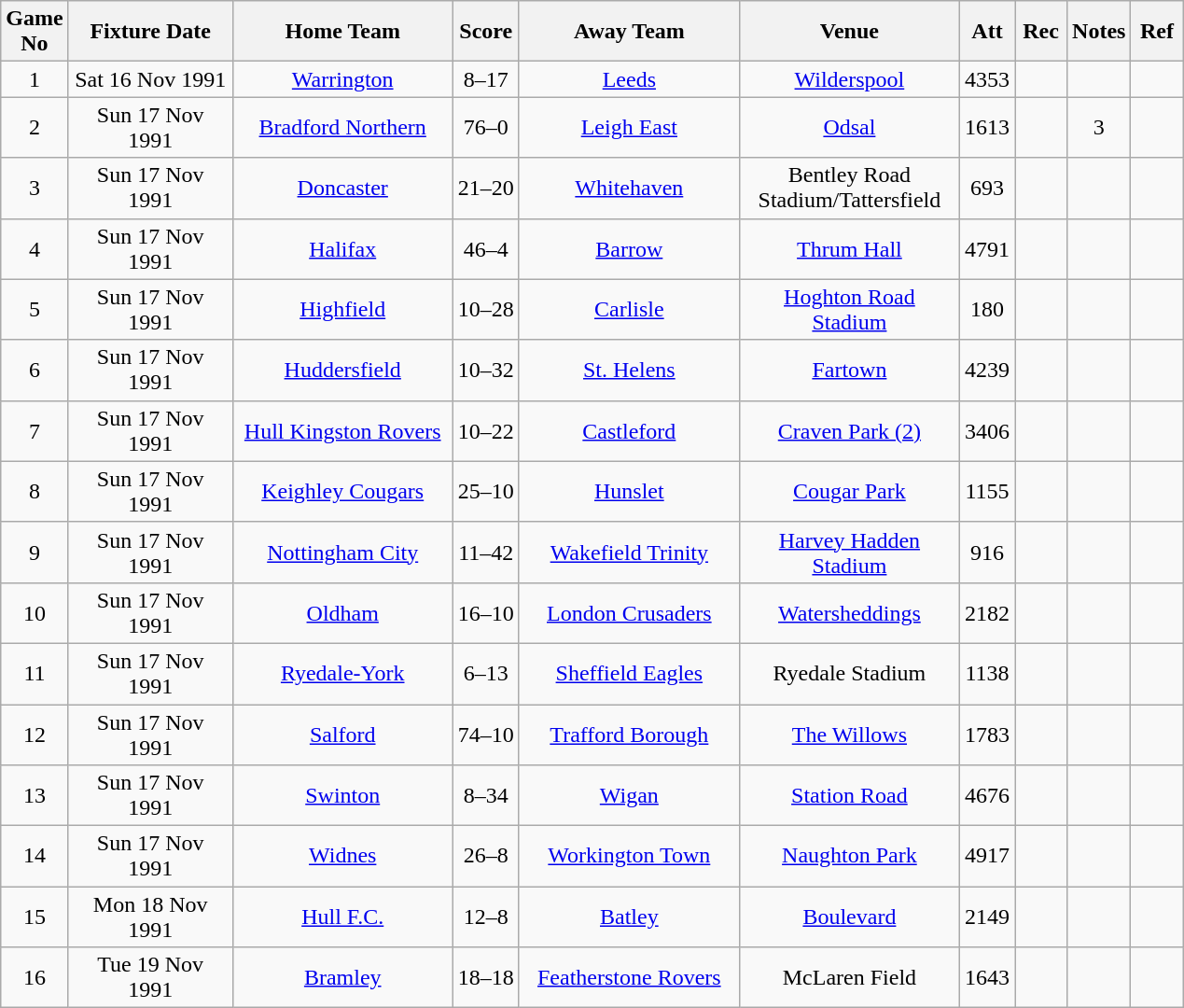<table class="wikitable" style="text-align:center;">
<tr>
<th width=10 abbr="No">Game No</th>
<th width=110 abbr="Date">Fixture Date</th>
<th width=150 abbr="Home Team">Home Team</th>
<th width=40 abbr="Score">Score</th>
<th width=150 abbr="Away Team">Away Team</th>
<th width=150 abbr="Venue">Venue</th>
<th width=30 abbr="Att">Att</th>
<th width=30 abbr="Rec">Rec</th>
<th width=20 abbr="Notes">Notes</th>
<th width=30 abbr="Ref">Ref</th>
</tr>
<tr>
<td>1</td>
<td>Sat 16 Nov 1991</td>
<td><a href='#'>Warrington</a></td>
<td>8–17</td>
<td><a href='#'>Leeds</a></td>
<td><a href='#'>Wilderspool</a></td>
<td>4353</td>
<td></td>
<td></td>
<td></td>
</tr>
<tr>
<td>2</td>
<td>Sun 17 Nov 1991</td>
<td><a href='#'>Bradford Northern</a></td>
<td>76–0</td>
<td><a href='#'>Leigh East</a></td>
<td><a href='#'>Odsal</a></td>
<td>1613</td>
<td></td>
<td>3</td>
<td></td>
</tr>
<tr>
<td>3</td>
<td>Sun 17 Nov 1991</td>
<td><a href='#'>Doncaster</a></td>
<td>21–20</td>
<td><a href='#'>Whitehaven</a></td>
<td>Bentley Road Stadium/Tattersfield</td>
<td>693</td>
<td></td>
<td></td>
<td></td>
</tr>
<tr>
<td>4</td>
<td>Sun 17 Nov 1991</td>
<td><a href='#'>Halifax</a></td>
<td>46–4</td>
<td><a href='#'>Barrow</a></td>
<td><a href='#'>Thrum Hall</a></td>
<td>4791</td>
<td></td>
<td></td>
<td></td>
</tr>
<tr>
<td>5</td>
<td>Sun 17 Nov 1991</td>
<td><a href='#'>Highfield</a></td>
<td>10–28</td>
<td><a href='#'>Carlisle</a></td>
<td><a href='#'>Hoghton Road Stadium</a></td>
<td>180</td>
<td></td>
<td></td>
<td></td>
</tr>
<tr>
<td>6</td>
<td>Sun 17 Nov 1991</td>
<td><a href='#'>Huddersfield</a></td>
<td>10–32</td>
<td><a href='#'>St. Helens</a></td>
<td><a href='#'>Fartown</a></td>
<td>4239</td>
<td></td>
<td></td>
<td></td>
</tr>
<tr>
<td>7</td>
<td>Sun 17 Nov 1991</td>
<td><a href='#'>Hull Kingston Rovers</a></td>
<td>10–22</td>
<td><a href='#'>Castleford</a></td>
<td><a href='#'>Craven Park (2)</a></td>
<td>3406</td>
<td></td>
<td></td>
<td></td>
</tr>
<tr>
<td>8</td>
<td>Sun 17 Nov 1991</td>
<td><a href='#'>Keighley Cougars</a></td>
<td>25–10</td>
<td><a href='#'>Hunslet</a></td>
<td><a href='#'>Cougar Park</a></td>
<td>1155</td>
<td></td>
<td></td>
<td></td>
</tr>
<tr>
<td>9</td>
<td>Sun 17 Nov 1991</td>
<td><a href='#'>Nottingham City</a></td>
<td>11–42</td>
<td><a href='#'>Wakefield Trinity</a></td>
<td><a href='#'>Harvey Hadden Stadium</a></td>
<td>916</td>
<td></td>
<td></td>
<td></td>
</tr>
<tr>
<td>10</td>
<td>Sun 17 Nov 1991</td>
<td><a href='#'>Oldham</a></td>
<td>16–10</td>
<td><a href='#'>London Crusaders</a></td>
<td><a href='#'>Watersheddings</a></td>
<td>2182</td>
<td></td>
<td></td>
<td></td>
</tr>
<tr>
<td>11</td>
<td>Sun 17 Nov 1991</td>
<td><a href='#'>Ryedale-York</a></td>
<td>6–13</td>
<td><a href='#'>Sheffield Eagles</a></td>
<td>Ryedale Stadium</td>
<td>1138</td>
<td></td>
<td></td>
<td></td>
</tr>
<tr>
<td>12</td>
<td>Sun 17 Nov 1991</td>
<td><a href='#'>Salford</a></td>
<td>74–10</td>
<td><a href='#'>Trafford Borough</a></td>
<td><a href='#'>The Willows</a></td>
<td>1783</td>
<td></td>
<td></td>
<td></td>
</tr>
<tr>
<td>13</td>
<td>Sun 17 Nov 1991</td>
<td><a href='#'>Swinton</a></td>
<td>8–34</td>
<td><a href='#'>Wigan</a></td>
<td><a href='#'>Station Road</a></td>
<td>4676</td>
<td></td>
<td></td>
<td></td>
</tr>
<tr>
<td>14</td>
<td>Sun 17 Nov 1991</td>
<td><a href='#'>Widnes</a></td>
<td>26–8</td>
<td><a href='#'>Workington Town</a></td>
<td><a href='#'>Naughton Park</a></td>
<td>4917</td>
<td></td>
<td></td>
<td></td>
</tr>
<tr>
<td>15</td>
<td>Mon 18 Nov 1991</td>
<td><a href='#'>Hull F.C.</a></td>
<td>12–8</td>
<td><a href='#'>Batley</a></td>
<td><a href='#'>Boulevard</a></td>
<td>2149</td>
<td></td>
<td></td>
<td></td>
</tr>
<tr>
<td>16</td>
<td>Tue 19 Nov 1991</td>
<td><a href='#'>Bramley</a></td>
<td>18–18</td>
<td><a href='#'>Featherstone Rovers</a></td>
<td>McLaren Field</td>
<td>1643</td>
<td></td>
<td></td>
<td></td>
</tr>
</table>
